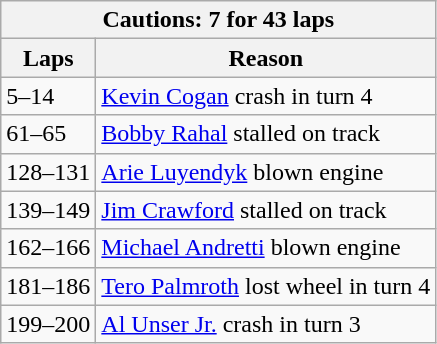<table class="wikitable">
<tr>
<th colspan=2>Cautions: 7 for 43 laps</th>
</tr>
<tr>
<th>Laps</th>
<th>Reason</th>
</tr>
<tr>
<td>5–14</td>
<td><a href='#'>Kevin Cogan</a> crash in turn 4</td>
</tr>
<tr>
<td>61–65</td>
<td><a href='#'>Bobby Rahal</a> stalled on track</td>
</tr>
<tr>
<td>128–131</td>
<td><a href='#'>Arie Luyendyk</a> blown engine</td>
</tr>
<tr>
<td>139–149</td>
<td><a href='#'>Jim Crawford</a> stalled on track</td>
</tr>
<tr>
<td>162–166</td>
<td><a href='#'>Michael Andretti</a> blown engine</td>
</tr>
<tr>
<td>181–186</td>
<td><a href='#'>Tero Palmroth</a> lost wheel in turn 4</td>
</tr>
<tr>
<td>199–200</td>
<td><a href='#'>Al Unser Jr.</a> crash in turn 3</td>
</tr>
</table>
